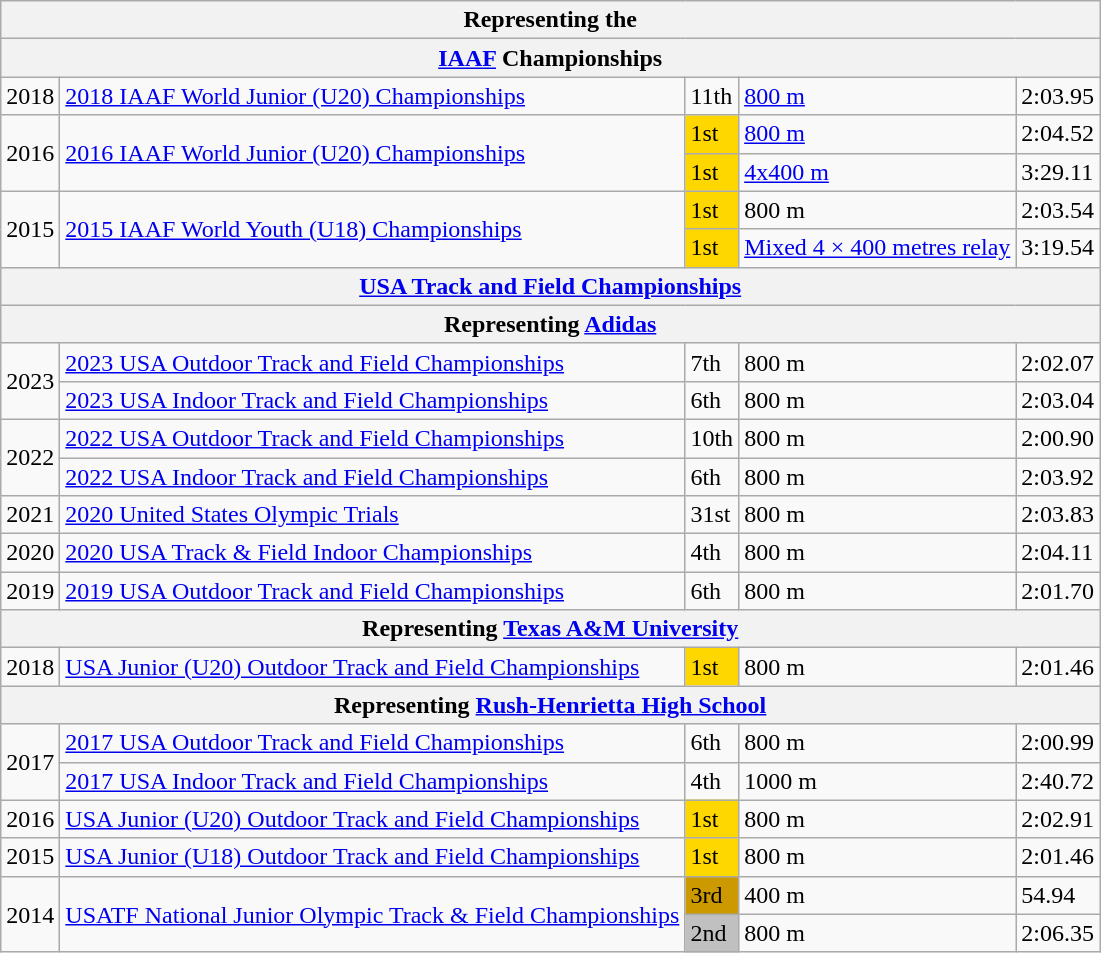<table class="wikitable sortable">
<tr>
<th colspan="5">Representing the </th>
</tr>
<tr>
<th colspan="5"><a href='#'>IAAF</a> Championships</th>
</tr>
<tr>
<td>2018</td>
<td><a href='#'>2018 IAAF World Junior (U20) Championships</a></td>
<td>11th</td>
<td><a href='#'>800 m</a></td>
<td>2:03.95</td>
</tr>
<tr>
<td rowspan=2>2016</td>
<td rowspan=2><a href='#'>2016 IAAF World Junior (U20) Championships</a></td>
<td bgcolor=gold>1st</td>
<td><a href='#'>800 m</a></td>
<td>2:04.52</td>
</tr>
<tr>
<td bgcolor=gold>1st</td>
<td><a href='#'>4x400 m</a></td>
<td>3:29.11</td>
</tr>
<tr>
<td rowspan=2>2015</td>
<td rowspan=2><a href='#'>2015 IAAF World Youth (U18) Championships</a></td>
<td bgcolor=gold>1st</td>
<td>800 m</td>
<td>2:03.54</td>
</tr>
<tr>
<td bgcolor=gold>1st</td>
<td><a href='#'>Mixed 4 × 400 metres relay</a></td>
<td>3:19.54</td>
</tr>
<tr>
<th colspan="5"><a href='#'>USA Track and Field Championships</a></th>
</tr>
<tr>
<th colspan="5">Representing <a href='#'>Adidas</a></th>
</tr>
<tr>
<td rowspan="2">2023</td>
<td><a href='#'>2023 USA Outdoor Track and Field Championships</a></td>
<td>7th</td>
<td>800 m</td>
<td>2:02.07</td>
</tr>
<tr>
<td><a href='#'>2023 USA Indoor Track and Field Championships</a></td>
<td>6th</td>
<td>800 m</td>
<td>2:03.04</td>
</tr>
<tr>
<td rowspan=2>2022</td>
<td><a href='#'>2022 USA Outdoor Track and Field Championships</a></td>
<td>10th</td>
<td>800 m</td>
<td>2:00.90</td>
</tr>
<tr>
<td><a href='#'>2022 USA Indoor Track and Field Championships</a></td>
<td>6th</td>
<td>800 m</td>
<td>2:03.92</td>
</tr>
<tr>
<td>2021</td>
<td><a href='#'>2020 United States Olympic Trials</a></td>
<td>31st</td>
<td>800 m</td>
<td>2:03.83</td>
</tr>
<tr>
<td>2020</td>
<td><a href='#'>2020 USA Track & Field Indoor Championships</a></td>
<td>4th</td>
<td>800 m</td>
<td>2:04.11</td>
</tr>
<tr>
<td>2019</td>
<td><a href='#'>2019 USA Outdoor Track and Field Championships</a></td>
<td>6th</td>
<td>800 m</td>
<td>2:01.70</td>
</tr>
<tr>
<th colspan="5">Representing <a href='#'>Texas A&M University</a></th>
</tr>
<tr>
<td>2018</td>
<td><a href='#'>USA Junior (U20) Outdoor Track and Field Championships</a></td>
<td bgcolor=gold>1st</td>
<td>800 m</td>
<td>2:01.46</td>
</tr>
<tr>
<th colspan="5">Representing <a href='#'>Rush-Henrietta High School</a></th>
</tr>
<tr>
<td rowspan=2>2017</td>
<td><a href='#'>2017 USA Outdoor Track and Field Championships</a></td>
<td>6th</td>
<td>800 m</td>
<td>2:00.99</td>
</tr>
<tr>
<td><a href='#'>2017 USA Indoor Track and Field Championships</a></td>
<td>4th</td>
<td>1000 m</td>
<td>2:40.72</td>
</tr>
<tr>
<td>2016</td>
<td><a href='#'>USA Junior (U20) Outdoor Track and Field Championships</a></td>
<td bgcolor=gold>1st</td>
<td>800 m</td>
<td>2:02.91</td>
</tr>
<tr>
<td>2015</td>
<td><a href='#'>USA Junior (U18) Outdoor Track and Field Championships</a></td>
<td bgcolor=gold>1st</td>
<td>800 m</td>
<td>2:01.46</td>
</tr>
<tr>
<td rowspan=2>2014</td>
<td rowspan=2><a href='#'>USATF National Junior Olympic Track & Field Championships</a></td>
<td bgcolor=cc9900>3rd</td>
<td>400 m</td>
<td>54.94</td>
</tr>
<tr>
<td bgcolor=silver>2nd</td>
<td>800 m</td>
<td>2:06.35</td>
</tr>
</table>
